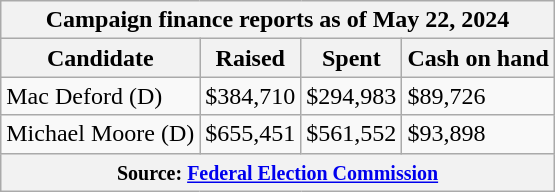<table class="wikitable sortable">
<tr>
<th colspan=4>Campaign finance reports as of May 22, 2024</th>
</tr>
<tr style="text-align:center;">
<th>Candidate</th>
<th>Raised</th>
<th>Spent</th>
<th>Cash on hand</th>
</tr>
<tr>
<td>Mac Deford (D)</td>
<td>$384,710</td>
<td>$294,983</td>
<td>$89,726</td>
</tr>
<tr>
<td>Michael Moore (D)</td>
<td>$655,451</td>
<td>$561,552</td>
<td>$93,898</td>
</tr>
<tr>
<th colspan="4"><small>Source: <a href='#'>Federal Election Commission</a></small></th>
</tr>
</table>
